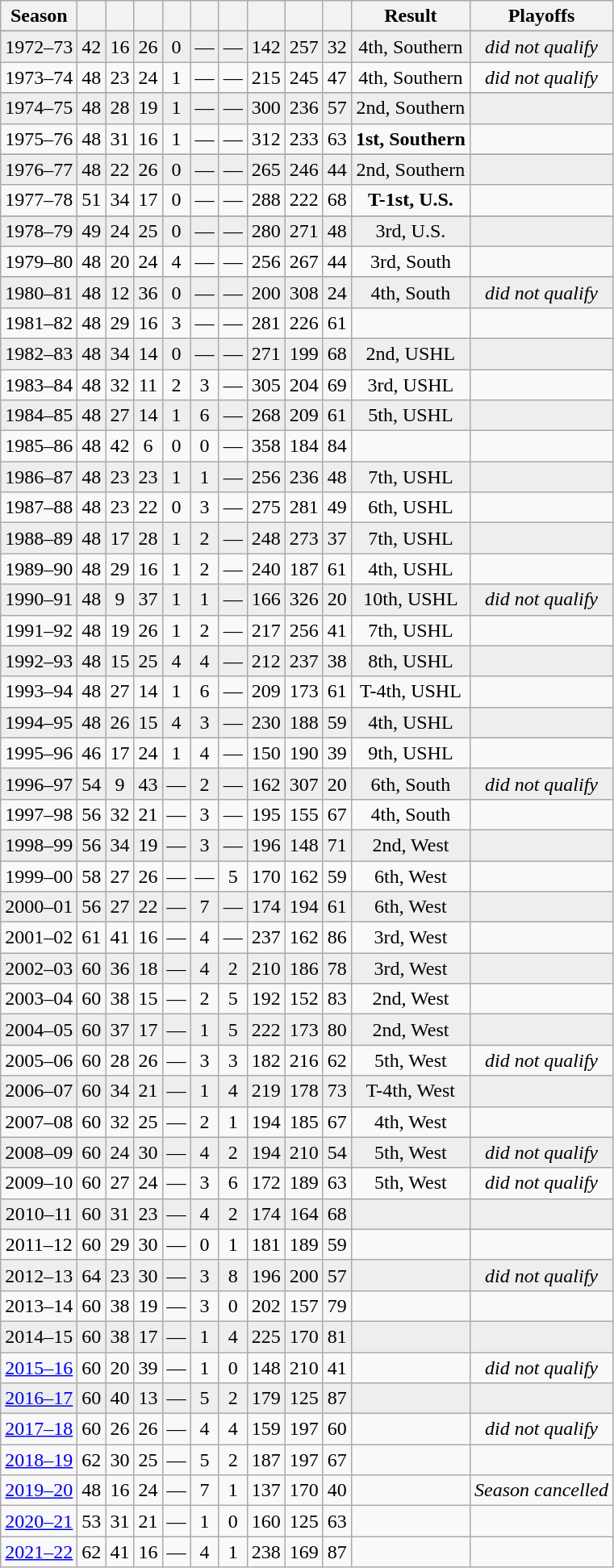<table class="wikitable" style="text-align:center">
<tr>
<th>Season</th>
<th></th>
<th></th>
<th></th>
<th></th>
<th></th>
<th></th>
<th></th>
<th></th>
<th></th>
<th>Result</th>
<th>Playoffs</th>
</tr>
<tr>
</tr>
<tr bgcolor="#eeeeee">
<td>1972–73</td>
<td>42</td>
<td>16</td>
<td>26</td>
<td>0</td>
<td>—</td>
<td>—</td>
<td>142</td>
<td>257</td>
<td>32</td>
<td>4th, Southern</td>
<td><em>did not qualify</em></td>
</tr>
<tr>
<td>1973–74</td>
<td>48</td>
<td>23</td>
<td>24</td>
<td>1</td>
<td>—</td>
<td>—</td>
<td>215</td>
<td>245</td>
<td>47</td>
<td>4th, Southern</td>
<td><em>did not qualify</em></td>
</tr>
<tr>
</tr>
<tr bgcolor="#eeeeee">
<td>1974–75</td>
<td>48</td>
<td>28</td>
<td>19</td>
<td>1</td>
<td>—</td>
<td>—</td>
<td>300</td>
<td>236</td>
<td>57</td>
<td>2nd, Southern</td>
<td></td>
</tr>
<tr>
<td>1975–76</td>
<td>48</td>
<td>31</td>
<td>16</td>
<td>1</td>
<td>—</td>
<td>—</td>
<td>312</td>
<td>233</td>
<td>63</td>
<td><strong>1st, Southern</strong></td>
<td></td>
</tr>
<tr>
</tr>
<tr bgcolor="#eeeeee">
<td>1976–77</td>
<td>48</td>
<td>22</td>
<td>26</td>
<td>0</td>
<td>—</td>
<td>—</td>
<td>265</td>
<td>246</td>
<td>44</td>
<td>2nd, Southern</td>
<td></td>
</tr>
<tr>
<td>1977–78</td>
<td>51</td>
<td>34</td>
<td>17</td>
<td>0</td>
<td>—</td>
<td>—</td>
<td>288</td>
<td>222</td>
<td>68</td>
<td><strong>T-1st, U.S.</strong></td>
<td></td>
</tr>
<tr>
</tr>
<tr bgcolor="#eeeeee">
<td>1978–79</td>
<td>49</td>
<td>24</td>
<td>25</td>
<td>0</td>
<td>—</td>
<td>—</td>
<td>280</td>
<td>271</td>
<td>48</td>
<td>3rd, U.S.</td>
<td></td>
</tr>
<tr>
<td>1979–80</td>
<td>48</td>
<td>20</td>
<td>24</td>
<td>4</td>
<td>—</td>
<td>—</td>
<td>256</td>
<td>267</td>
<td>44</td>
<td>3rd, South</td>
<td></td>
</tr>
<tr>
</tr>
<tr bgcolor="#eeeeee">
<td>1980–81</td>
<td>48</td>
<td>12</td>
<td>36</td>
<td>0</td>
<td>—</td>
<td>—</td>
<td>200</td>
<td>308</td>
<td>24</td>
<td>4th, South</td>
<td><em>did not qualify</em></td>
</tr>
<tr>
<td>1981–82</td>
<td>48</td>
<td>29</td>
<td>16</td>
<td>3</td>
<td>—</td>
<td>—</td>
<td>281</td>
<td>226</td>
<td>61</td>
<td></td>
<td></td>
</tr>
<tr bgcolor="#eeeeee">
<td>1982–83</td>
<td>48</td>
<td>34</td>
<td>14</td>
<td>0</td>
<td>—</td>
<td>—</td>
<td>271</td>
<td>199</td>
<td>68</td>
<td>2nd, USHL</td>
<td></td>
</tr>
<tr>
<td>1983–84</td>
<td>48</td>
<td>32</td>
<td>11</td>
<td>2</td>
<td>3</td>
<td>—</td>
<td>305</td>
<td>204</td>
<td>69</td>
<td>3rd, USHL</td>
<td></td>
</tr>
<tr bgcolor="#eeeeee">
<td>1984–85</td>
<td>48</td>
<td>27</td>
<td>14</td>
<td>1</td>
<td>6</td>
<td>—</td>
<td>268</td>
<td>209</td>
<td>61</td>
<td>5th, USHL</td>
<td></td>
</tr>
<tr>
<td>1985–86</td>
<td>48</td>
<td>42</td>
<td>6</td>
<td>0</td>
<td>0</td>
<td>—</td>
<td>358</td>
<td>184</td>
<td>84</td>
<td></td>
<td></td>
</tr>
<tr bgcolor="#eeeeee">
<td>1986–87</td>
<td>48</td>
<td>23</td>
<td>23</td>
<td>1</td>
<td>1</td>
<td>—</td>
<td>256</td>
<td>236</td>
<td>48</td>
<td>7th, USHL</td>
<td></td>
</tr>
<tr>
<td>1987–88</td>
<td>48</td>
<td>23</td>
<td>22</td>
<td>0</td>
<td>3</td>
<td>—</td>
<td>275</td>
<td>281</td>
<td>49</td>
<td>6th, USHL</td>
<td></td>
</tr>
<tr bgcolor="#eeeeee">
<td>1988–89</td>
<td>48</td>
<td>17</td>
<td>28</td>
<td>1</td>
<td>2</td>
<td>—</td>
<td>248</td>
<td>273</td>
<td>37</td>
<td>7th, USHL</td>
<td></td>
</tr>
<tr>
<td>1989–90</td>
<td>48</td>
<td>29</td>
<td>16</td>
<td>1</td>
<td>2</td>
<td>—</td>
<td>240</td>
<td>187</td>
<td>61</td>
<td>4th, USHL</td>
<td></td>
</tr>
<tr bgcolor="#eeeeee">
<td>1990–91</td>
<td>48</td>
<td>9</td>
<td>37</td>
<td>1</td>
<td>1</td>
<td>—</td>
<td>166</td>
<td>326</td>
<td>20</td>
<td>10th, USHL</td>
<td><em>did not qualify</em></td>
</tr>
<tr>
<td>1991–92</td>
<td>48</td>
<td>19</td>
<td>26</td>
<td>1</td>
<td>2</td>
<td>—</td>
<td>217</td>
<td>256</td>
<td>41</td>
<td>7th, USHL</td>
<td></td>
</tr>
<tr bgcolor="#eeeeee">
<td>1992–93</td>
<td>48</td>
<td>15</td>
<td>25</td>
<td>4</td>
<td>4</td>
<td>—</td>
<td>212</td>
<td>237</td>
<td>38</td>
<td>8th, USHL</td>
<td></td>
</tr>
<tr>
<td>1993–94</td>
<td>48</td>
<td>27</td>
<td>14</td>
<td>1</td>
<td>6</td>
<td>—</td>
<td>209</td>
<td>173</td>
<td>61</td>
<td>T-4th, USHL</td>
<td></td>
</tr>
<tr bgcolor="#eeeeee">
<td>1994–95</td>
<td>48</td>
<td>26</td>
<td>15</td>
<td>4</td>
<td>3</td>
<td>—</td>
<td>230</td>
<td>188</td>
<td>59</td>
<td>4th, USHL</td>
<td></td>
</tr>
<tr>
<td>1995–96</td>
<td>46</td>
<td>17</td>
<td>24</td>
<td>1</td>
<td>4</td>
<td>—</td>
<td>150</td>
<td>190</td>
<td>39</td>
<td>9th, USHL</td>
<td></td>
</tr>
<tr bgcolor="#eeeeee">
<td>1996–97</td>
<td>54</td>
<td>9</td>
<td>43</td>
<td>—</td>
<td>2</td>
<td>—</td>
<td>162</td>
<td>307</td>
<td>20</td>
<td>6th, South</td>
<td><em>did not qualify</em></td>
</tr>
<tr>
<td>1997–98</td>
<td>56</td>
<td>32</td>
<td>21</td>
<td>—</td>
<td>3</td>
<td>—</td>
<td>195</td>
<td>155</td>
<td>67</td>
<td>4th, South</td>
<td></td>
</tr>
<tr bgcolor="#eeeeee">
<td>1998–99</td>
<td>56</td>
<td>34</td>
<td>19</td>
<td>—</td>
<td>3</td>
<td>—</td>
<td>196</td>
<td>148</td>
<td>71</td>
<td>2nd, West</td>
<td></td>
</tr>
<tr>
<td>1999–00</td>
<td>58</td>
<td>27</td>
<td>26</td>
<td>—</td>
<td>—</td>
<td>5</td>
<td>170</td>
<td>162</td>
<td>59</td>
<td>6th, West</td>
<td></td>
</tr>
<tr bgcolor="#eeeeee">
<td>2000–01</td>
<td>56</td>
<td>27</td>
<td>22</td>
<td>—</td>
<td>7</td>
<td>—</td>
<td>174</td>
<td>194</td>
<td>61</td>
<td>6th, West</td>
<td></td>
</tr>
<tr>
<td>2001–02</td>
<td>61</td>
<td>41</td>
<td>16</td>
<td>—</td>
<td>4</td>
<td>—</td>
<td>237</td>
<td>162</td>
<td>86</td>
<td>3rd, West</td>
<td></td>
</tr>
<tr bgcolor="#eeeeee">
<td>2002–03</td>
<td>60</td>
<td>36</td>
<td>18</td>
<td>—</td>
<td>4</td>
<td>2</td>
<td>210</td>
<td>186</td>
<td>78</td>
<td>3rd, West</td>
<td></td>
</tr>
<tr>
<td>2003–04</td>
<td>60</td>
<td>38</td>
<td>15</td>
<td>—</td>
<td>2</td>
<td>5</td>
<td>192</td>
<td>152</td>
<td>83</td>
<td>2nd, West</td>
<td></td>
</tr>
<tr bgcolor="#eeeeee">
<td>2004–05</td>
<td>60</td>
<td>37</td>
<td>17</td>
<td>—</td>
<td>1</td>
<td>5</td>
<td>222</td>
<td>173</td>
<td>80</td>
<td>2nd, West</td>
<td></td>
</tr>
<tr>
<td>2005–06</td>
<td>60</td>
<td>28</td>
<td>26</td>
<td>—</td>
<td>3</td>
<td>3</td>
<td>182</td>
<td>216</td>
<td>62</td>
<td>5th, West</td>
<td><em>did not qualify</em></td>
</tr>
<tr bgcolor="#eeeeee">
<td>2006–07</td>
<td>60</td>
<td>34</td>
<td>21</td>
<td>—</td>
<td>1</td>
<td>4</td>
<td>219</td>
<td>178</td>
<td>73</td>
<td>T-4th, West</td>
<td></td>
</tr>
<tr>
<td>2007–08</td>
<td>60</td>
<td>32</td>
<td>25</td>
<td>—</td>
<td>2</td>
<td>1</td>
<td>194</td>
<td>185</td>
<td>67</td>
<td>4th, West</td>
<td></td>
</tr>
<tr bgcolor="#eeeeee">
<td>2008–09</td>
<td>60</td>
<td>24</td>
<td>30</td>
<td>—</td>
<td>4</td>
<td>2</td>
<td>194</td>
<td>210</td>
<td>54</td>
<td>5th, West</td>
<td><em>did not qualify</em></td>
</tr>
<tr>
<td>2009–10</td>
<td>60</td>
<td>27</td>
<td>24</td>
<td>—</td>
<td>3</td>
<td>6</td>
<td>172</td>
<td>189</td>
<td>63</td>
<td>5th, West</td>
<td><em>did not qualify</em></td>
</tr>
<tr bgcolor="#eeeeee">
<td>2010–11</td>
<td>60</td>
<td>31</td>
<td>23</td>
<td>—</td>
<td>4</td>
<td>2</td>
<td>174</td>
<td>164</td>
<td>68</td>
<td></td>
<td></td>
</tr>
<tr>
<td>2011–12</td>
<td>60</td>
<td>29</td>
<td>30</td>
<td>—</td>
<td>0</td>
<td>1</td>
<td>181</td>
<td>189</td>
<td>59</td>
<td></td>
<td></td>
</tr>
<tr bgcolor="#eeeeee">
<td>2012–13</td>
<td>64</td>
<td>23</td>
<td>30</td>
<td>—</td>
<td>3</td>
<td>8</td>
<td>196</td>
<td>200</td>
<td>57</td>
<td></td>
<td><em>did not qualify</em></td>
</tr>
<tr>
<td>2013–14</td>
<td>60</td>
<td>38</td>
<td>19</td>
<td>—</td>
<td>3</td>
<td>0</td>
<td>202</td>
<td>157</td>
<td>79</td>
<td></td>
<td></td>
</tr>
<tr bgcolor="#eeeeee">
<td>2014–15</td>
<td>60</td>
<td>38</td>
<td>17</td>
<td>—</td>
<td>1</td>
<td>4</td>
<td>225</td>
<td>170</td>
<td>81</td>
<td></td>
<td></td>
</tr>
<tr>
<td><a href='#'>2015–16</a></td>
<td>60</td>
<td>20</td>
<td>39</td>
<td>—</td>
<td>1</td>
<td>0</td>
<td>148</td>
<td>210</td>
<td>41</td>
<td></td>
<td><em>did not qualify</em></td>
</tr>
<tr bgcolor="#eeeeee">
<td><a href='#'>2016–17</a></td>
<td>60</td>
<td>40</td>
<td>13</td>
<td>—</td>
<td>5</td>
<td>2</td>
<td>179</td>
<td>125</td>
<td>87</td>
<td></td>
<td></td>
</tr>
<tr>
<td><a href='#'>2017–18</a></td>
<td>60</td>
<td>26</td>
<td>26</td>
<td>—</td>
<td>4</td>
<td>4</td>
<td>159</td>
<td>197</td>
<td>60</td>
<td></td>
<td><em>did not qualify</em></td>
</tr>
<tr>
<td><a href='#'>2018–19</a></td>
<td>62</td>
<td>30</td>
<td>25</td>
<td>—</td>
<td>5</td>
<td>2</td>
<td>187</td>
<td>197</td>
<td>67</td>
<td></td>
<td></td>
</tr>
<tr>
<td><a href='#'>2019–20</a></td>
<td>48</td>
<td>16</td>
<td>24</td>
<td>—</td>
<td>7</td>
<td>1</td>
<td>137</td>
<td>170</td>
<td>40</td>
<td></td>
<td><em>Season cancelled</em></td>
</tr>
<tr>
<td><a href='#'>2020–21</a></td>
<td>53</td>
<td>31</td>
<td>21</td>
<td>—</td>
<td>1</td>
<td>0</td>
<td>160</td>
<td>125</td>
<td>63</td>
<td></td>
<td></td>
</tr>
<tr>
<td><a href='#'>2021–22</a></td>
<td>62</td>
<td>41</td>
<td>16</td>
<td>—</td>
<td>4</td>
<td>1</td>
<td>238</td>
<td>169</td>
<td>87</td>
<td></td>
<td></td>
</tr>
</table>
